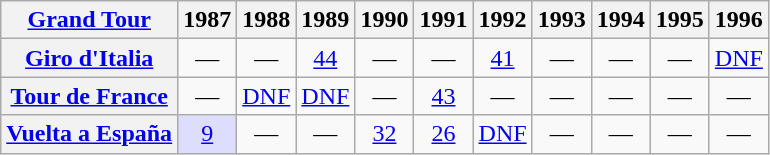<table class="wikitable plainrowheaders">
<tr>
<th scope="col"><a href='#'>Grand Tour</a></th>
<th scope="col">1987</th>
<th scope="col">1988</th>
<th scope="col">1989</th>
<th scope="col">1990</th>
<th scope="col">1991</th>
<th scope="col">1992</th>
<th scope="col">1993</th>
<th scope="col">1994</th>
<th scope="col">1995</th>
<th scope="col">1996</th>
</tr>
<tr style="text-align:center;">
<th scope="row"> <a href='#'>Giro d'Italia</a></th>
<td>—</td>
<td>—</td>
<td><a href='#'>44</a></td>
<td>—</td>
<td>—</td>
<td><a href='#'>41</a></td>
<td>—</td>
<td>—</td>
<td>—</td>
<td><a href='#'>DNF</a></td>
</tr>
<tr style="text-align:center;">
<th scope="row"> <a href='#'>Tour de France</a></th>
<td>—</td>
<td><a href='#'>DNF</a></td>
<td><a href='#'>DNF</a></td>
<td>—</td>
<td><a href='#'>43</a></td>
<td>—</td>
<td>—</td>
<td>—</td>
<td>—</td>
<td>—</td>
</tr>
<tr style="text-align:center;">
<th scope="row"> <a href='#'>Vuelta a España</a></th>
<td style="background:#ddf;"><a href='#'>9</a></td>
<td>—</td>
<td>—</td>
<td><a href='#'>32</a></td>
<td><a href='#'>26</a></td>
<td><a href='#'>DNF</a></td>
<td>—</td>
<td>—</td>
<td>—</td>
<td>—</td>
</tr>
</table>
